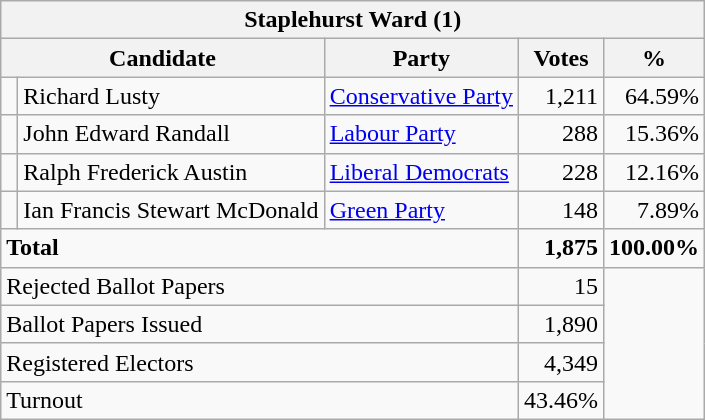<table class="wikitable" border="1" style="text-align:right; font-size:100%">
<tr>
<th align=center colspan=5>Staplehurst Ward (1)</th>
</tr>
<tr>
<th align=left colspan=2>Candidate</th>
<th align=left>Party</th>
<th align=center>Votes</th>
<th align=center>%</th>
</tr>
<tr>
<td bgcolor=> </td>
<td align=left>Richard Lusty</td>
<td align=left><a href='#'>Conservative Party</a></td>
<td>1,211</td>
<td>64.59%</td>
</tr>
<tr>
<td bgcolor=> </td>
<td align=left>John Edward Randall</td>
<td align=left><a href='#'>Labour Party</a></td>
<td>288</td>
<td>15.36%</td>
</tr>
<tr>
<td bgcolor=> </td>
<td align=left>Ralph Frederick Austin</td>
<td align=left><a href='#'>Liberal Democrats</a></td>
<td>228</td>
<td>12.16%</td>
</tr>
<tr>
<td bgcolor=> </td>
<td align=left>Ian Francis Stewart McDonald</td>
<td align=left><a href='#'>Green Party</a></td>
<td>148</td>
<td>7.89%</td>
</tr>
<tr>
<td align=left colspan=3><strong>Total</strong></td>
<td><strong>1,875</strong></td>
<td><strong>100.00%</strong></td>
</tr>
<tr>
<td align=left colspan=3>Rejected Ballot Papers</td>
<td>15</td>
<td rowspan=4></td>
</tr>
<tr>
<td align=left colspan=3>Ballot Papers Issued</td>
<td>1,890</td>
</tr>
<tr>
<td align=left colspan=3>Registered Electors</td>
<td>4,349</td>
</tr>
<tr>
<td align=left colspan=3>Turnout</td>
<td>43.46%</td>
</tr>
</table>
